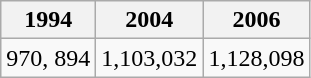<table class="wikitable">
<tr>
<th>1994</th>
<th>2004</th>
<th>2006</th>
</tr>
<tr>
<td>970, 894</td>
<td>1,103,032</td>
<td>1,128,098</td>
</tr>
</table>
